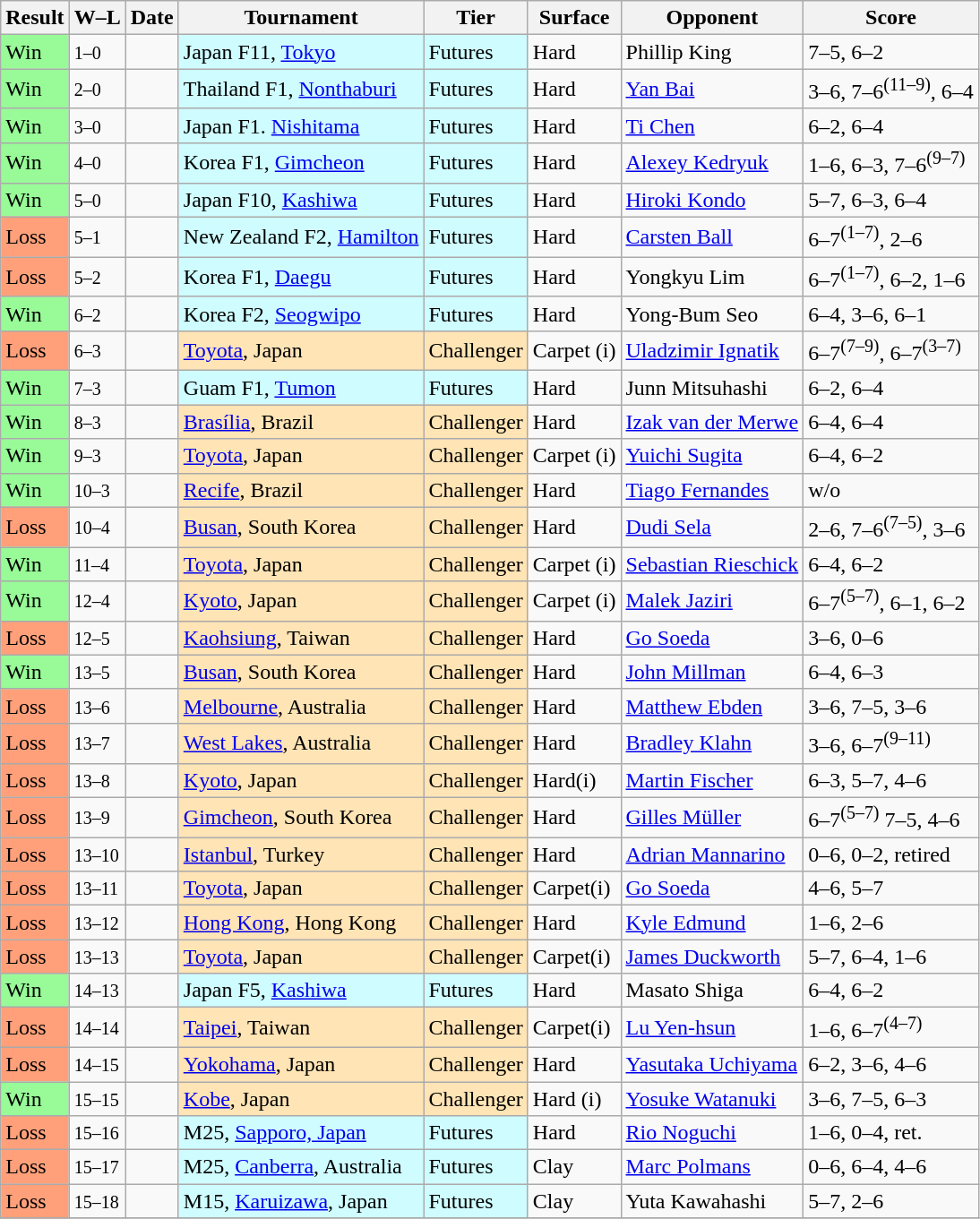<table class="sortable wikitable">
<tr>
<th>Result</th>
<th class="unsortable">W–L</th>
<th>Date</th>
<th>Tournament</th>
<th>Tier</th>
<th>Surface</th>
<th>Opponent</th>
<th class="unsortable">Score</th>
</tr>
<tr>
<td bgcolor=98FB98>Win</td>
<td><small>1–0</small></td>
<td></td>
<td style="background:#cffcff;">Japan F11, <a href='#'>Tokyo</a></td>
<td style="background:#cffcff;">Futures</td>
<td>Hard</td>
<td> Phillip King</td>
<td>7–5, 6–2</td>
</tr>
<tr>
<td bgcolor=98FB98>Win</td>
<td><small>2–0</small></td>
<td></td>
<td style="background:#cffcff;">Thailand F1, <a href='#'>Nonthaburi</a></td>
<td style="background:#cffcff;">Futures</td>
<td>Hard</td>
<td> <a href='#'>Yan Bai</a></td>
<td>3–6, 7–6<sup>(11–9)</sup>, 6–4</td>
</tr>
<tr>
<td bgcolor=98FB98>Win</td>
<td><small>3–0</small></td>
<td></td>
<td style="background:#cffcff;">Japan F1. <a href='#'>Nishitama</a></td>
<td style="background:#cffcff;">Futures</td>
<td>Hard</td>
<td> <a href='#'>Ti Chen</a></td>
<td>6–2, 6–4</td>
</tr>
<tr>
<td bgcolor=98FB98>Win</td>
<td><small>4–0</small></td>
<td></td>
<td style="background:#cffcff;">Korea F1, <a href='#'>Gimcheon</a></td>
<td style="background:#cffcff;">Futures</td>
<td>Hard</td>
<td> <a href='#'>Alexey Kedryuk</a></td>
<td>1–6, 6–3, 7–6<sup>(9–7)</sup></td>
</tr>
<tr>
<td bgcolor=98FB98>Win</td>
<td><small>5–0</small></td>
<td></td>
<td style="background:#cffcff;">Japan F10, <a href='#'>Kashiwa</a></td>
<td style="background:#cffcff;">Futures</td>
<td>Hard</td>
<td> <a href='#'>Hiroki Kondo</a></td>
<td>5–7, 6–3, 6–4</td>
</tr>
<tr>
<td bgcolor=FFA07A>Loss</td>
<td><small>5–1</small></td>
<td></td>
<td style="background:#cffcff;">New Zealand F2, <a href='#'>Hamilton</a></td>
<td style="background:#cffcff;">Futures</td>
<td>Hard</td>
<td> <a href='#'>Carsten Ball</a></td>
<td>6–7<sup>(1–7)</sup>, 2–6</td>
</tr>
<tr>
<td bgcolor=FFA07A>Loss</td>
<td><small>5–2</small></td>
<td></td>
<td style="background:#cffcff;">Korea F1, <a href='#'>Daegu</a></td>
<td style="background:#cffcff;">Futures</td>
<td>Hard</td>
<td> Yongkyu Lim</td>
<td>6–7<sup>(1–7)</sup>, 6–2, 1–6</td>
</tr>
<tr>
<td bgcolor=98FB98>Win</td>
<td><small>6–2</small></td>
<td></td>
<td style="background:#cffcff;">Korea F2, <a href='#'>Seogwipo</a></td>
<td style="background:#cffcff;">Futures</td>
<td>Hard</td>
<td> Yong-Bum Seo</td>
<td>6–4, 3–6, 6–1</td>
</tr>
<tr>
<td bgcolor=FFA07A>Loss</td>
<td><small>6–3</small></td>
<td><a href='#'></a></td>
<td style="background:moccasin;"><a href='#'>Toyota</a>, Japan</td>
<td style="background:moccasin;">Challenger</td>
<td>Carpet (i)</td>
<td> <a href='#'>Uladzimir Ignatik</a></td>
<td>6–7<sup>(7–9)</sup>, 6–7<sup>(3–7)</sup></td>
</tr>
<tr>
<td bgcolor=98FB98>Win</td>
<td><small>7–3</small></td>
<td></td>
<td style="background:#cffcff;">Guam F1, <a href='#'>Tumon</a></td>
<td style="background:#cffcff;">Futures</td>
<td>Hard</td>
<td> Junn Mitsuhashi</td>
<td>6–2, 6–4</td>
</tr>
<tr>
<td bgcolor=98FB98>Win</td>
<td><small>8–3</small></td>
<td><a href='#'></a></td>
<td style="background:moccasin;"><a href='#'>Brasília</a>, Brazil</td>
<td style="background:moccasin;">Challenger</td>
<td>Hard</td>
<td> <a href='#'>Izak van der Merwe</a></td>
<td>6–4, 6–4</td>
</tr>
<tr>
<td bgcolor=98FB98>Win</td>
<td><small>9–3</small></td>
<td><a href='#'></a></td>
<td style="background:moccasin;"><a href='#'>Toyota</a>, Japan</td>
<td style="background:moccasin;">Challenger</td>
<td>Carpet (i)</td>
<td> <a href='#'>Yuichi Sugita</a></td>
<td>6–4, 6–2</td>
</tr>
<tr>
<td bgcolor=98FB98>Win</td>
<td><small>10–3</small></td>
<td><a href='#'></a></td>
<td style="background:moccasin;"><a href='#'>Recife</a>, Brazil</td>
<td style="background:moccasin;">Challenger</td>
<td>Hard</td>
<td> <a href='#'>Tiago Fernandes</a></td>
<td>w/o</td>
</tr>
<tr>
<td bgcolor=FFA07A>Loss</td>
<td><small>10–4</small></td>
<td><a href='#'></a></td>
<td style="background:moccasin;"><a href='#'>Busan</a>, South Korea</td>
<td style="background:moccasin;">Challenger</td>
<td>Hard</td>
<td> <a href='#'>Dudi Sela</a></td>
<td>2–6, 7–6<sup>(7–5)</sup>, 3–6</td>
</tr>
<tr>
<td bgcolor=98FB98>Win</td>
<td><small>11–4</small></td>
<td><a href='#'></a></td>
<td style="background:moccasin;"><a href='#'>Toyota</a>, Japan</td>
<td style="background:moccasin;">Challenger</td>
<td>Carpet (i)</td>
<td> <a href='#'>Sebastian Rieschick</a></td>
<td>6–4, 6–2</td>
</tr>
<tr>
<td bgcolor=98FB98>Win</td>
<td><small>12–4</small></td>
<td><a href='#'></a></td>
<td style="background:moccasin;"><a href='#'>Kyoto</a>, Japan</td>
<td style="background:moccasin;">Challenger</td>
<td>Carpet (i)</td>
<td> <a href='#'>Malek Jaziri</a></td>
<td>6–7<sup>(5–7)</sup>, 6–1, 6–2</td>
</tr>
<tr>
<td bgcolor=FFA07A>Loss</td>
<td><small>12–5</small></td>
<td><a href='#'></a></td>
<td style="background:moccasin;"><a href='#'>Kaohsiung</a>, Taiwan</td>
<td style="background:moccasin;">Challenger</td>
<td>Hard</td>
<td> <a href='#'>Go Soeda</a></td>
<td>3–6, 0–6</td>
</tr>
<tr>
<td bgcolor=98FB98>Win</td>
<td><small>13–5</small></td>
<td><a href='#'></a></td>
<td style="background:moccasin;"><a href='#'>Busan</a>, South Korea</td>
<td style="background:moccasin;">Challenger</td>
<td>Hard</td>
<td> <a href='#'>John Millman</a></td>
<td>6–4, 6–3</td>
</tr>
<tr>
<td bgcolor=FFA07A>Loss</td>
<td><small>13–6</small></td>
<td><a href='#'></a></td>
<td style="background:moccasin;"><a href='#'>Melbourne</a>, Australia</td>
<td style="background:moccasin;">Challenger</td>
<td>Hard</td>
<td> <a href='#'>Matthew Ebden</a></td>
<td>3–6, 7–5, 3–6</td>
</tr>
<tr>
<td bgcolor=FFA07A>Loss</td>
<td><small>13–7</small></td>
<td><a href='#'></a></td>
<td style="background:moccasin;"><a href='#'>West Lakes</a>, Australia</td>
<td style="background:moccasin;">Challenger</td>
<td>Hard</td>
<td> <a href='#'>Bradley Klahn</a></td>
<td>3–6, 6–7<sup>(9–11)</sup></td>
</tr>
<tr>
<td bgcolor=FFA07A>Loss</td>
<td><small>13–8</small></td>
<td><a href='#'></a></td>
<td style="background:moccasin;"><a href='#'>Kyoto</a>, Japan</td>
<td style="background:moccasin;">Challenger</td>
<td>Hard(i)</td>
<td> <a href='#'>Martin Fischer</a></td>
<td>6–3, 5–7, 4–6</td>
</tr>
<tr>
<td bgcolor=FFA07A>Loss</td>
<td><small>13–9</small></td>
<td><a href='#'></a></td>
<td style="background:moccasin;"><a href='#'>Gimcheon</a>, South Korea</td>
<td style="background:moccasin;">Challenger</td>
<td>Hard</td>
<td> <a href='#'>Gilles Müller</a></td>
<td>6–7<sup>(5–7)</sup> 7–5, 4–6</td>
</tr>
<tr>
<td bgcolor=FFA07A>Loss</td>
<td><small>13–10</small></td>
<td><a href='#'></a></td>
<td style="background:moccasin;"><a href='#'>Istanbul</a>, Turkey</td>
<td style="background:moccasin;">Challenger</td>
<td>Hard</td>
<td> <a href='#'>Adrian Mannarino</a></td>
<td>0–6, 0–2, retired</td>
</tr>
<tr>
<td bgcolor=FFA07A>Loss</td>
<td><small>13–11</small></td>
<td><a href='#'></a></td>
<td style="background:moccasin;"><a href='#'>Toyota</a>, Japan</td>
<td style="background:moccasin;">Challenger</td>
<td>Carpet(i)</td>
<td> <a href='#'>Go Soeda</a></td>
<td>4–6, 5–7</td>
</tr>
<tr>
<td bgcolor=FFA07A>Loss</td>
<td><small>13–12</small></td>
<td><a href='#'></a></td>
<td style="background:moccasin;"><a href='#'>Hong Kong</a>, Hong Kong</td>
<td style="background:moccasin;">Challenger</td>
<td>Hard</td>
<td> <a href='#'>Kyle Edmund</a></td>
<td>1–6, 2–6</td>
</tr>
<tr>
<td bgcolor=FFA07A>Loss</td>
<td><small>13–13</small></td>
<td><a href='#'></a></td>
<td style="background:moccasin;"><a href='#'>Toyota</a>, Japan</td>
<td style="background:moccasin;">Challenger</td>
<td>Carpet(i)</td>
<td> <a href='#'>James Duckworth</a></td>
<td>5–7, 6–4, 1–6</td>
</tr>
<tr>
<td bgcolor=98FB98>Win</td>
<td><small>14–13</small></td>
<td></td>
<td style="background:#cffcff;">Japan F5, <a href='#'>Kashiwa</a></td>
<td style="background:#cffcff;">Futures</td>
<td>Hard</td>
<td> Masato Shiga</td>
<td>6–4, 6–2</td>
</tr>
<tr>
<td bgcolor=FFA07A>Loss</td>
<td><small>14–14</small></td>
<td><a href='#'></a></td>
<td style="background:moccasin;"><a href='#'>Taipei</a>, Taiwan</td>
<td style="background:moccasin;">Challenger</td>
<td>Carpet(i)</td>
<td> <a href='#'>Lu Yen-hsun</a></td>
<td>1–6, 6–7<sup>(4–7)</sup></td>
</tr>
<tr>
<td bgcolor=FFA07A>Loss</td>
<td><small>14–15</small></td>
<td><a href='#'></a></td>
<td style="background:moccasin;"><a href='#'>Yokohama</a>, Japan</td>
<td style="background:moccasin;">Challenger</td>
<td>Hard</td>
<td> <a href='#'>Yasutaka Uchiyama</a></td>
<td>6–2, 3–6, 4–6</td>
</tr>
<tr>
<td bgcolor=98FB98>Win</td>
<td><small>15–15</small></td>
<td><a href='#'></a></td>
<td style="background:moccasin;"><a href='#'>Kobe</a>, Japan</td>
<td style="background:moccasin;">Challenger</td>
<td>Hard (i)</td>
<td> <a href='#'>Yosuke Watanuki</a></td>
<td>3–6, 7–5, 6–3</td>
</tr>
<tr>
<td bgcolor=FFA07A>Loss</td>
<td><small>15–16</small></td>
<td></td>
<td style="background:#cffcff;">M25, <a href='#'>Sapporo, Japan</a></td>
<td style="background:#cffcff;">Futures</td>
<td>Hard</td>
<td> <a href='#'>Rio Noguchi</a></td>
<td>1–6, 0–4, ret.</td>
</tr>
<tr>
<td bgcolor=FFA07A>Loss</td>
<td><small>15–17</small></td>
<td></td>
<td style="background:#cffcff;">M25, <a href='#'>Canberra</a>, Australia</td>
<td style="background:#cffcff;">Futures</td>
<td>Clay</td>
<td> <a href='#'>Marc Polmans</a></td>
<td>0–6, 6–4, 4–6</td>
</tr>
<tr>
<td bgcolor=FFA07A>Loss</td>
<td><small>15–18</small></td>
<td></td>
<td style="background:#cffcff;">M15, <a href='#'>Karuizawa</a>, Japan</td>
<td style="background:#cffcff;">Futures</td>
<td>Clay</td>
<td> Yuta Kawahashi</td>
<td>5–7, 2–6</td>
</tr>
<tr>
</tr>
</table>
